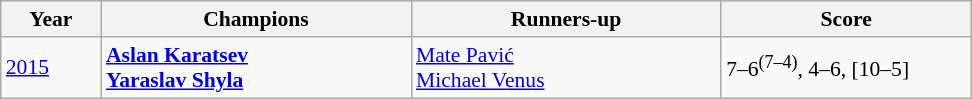<table class="wikitable" style="font-size:90%">
<tr>
<th width="60">Year</th>
<th width="200">Champions</th>
<th width="200">Runners-up</th>
<th width="160">Score</th>
</tr>
<tr>
<td><a href='#'>2015</a></td>
<td> <strong><a href='#'>Aslan Karatsev</a></strong><br> <strong><a href='#'>Yaraslav Shyla</a></strong></td>
<td> <a href='#'>Mate Pavić</a><br> <a href='#'>Michael Venus</a></td>
<td>7–6<sup>(7–4)</sup>, 4–6, [10–5]</td>
</tr>
</table>
